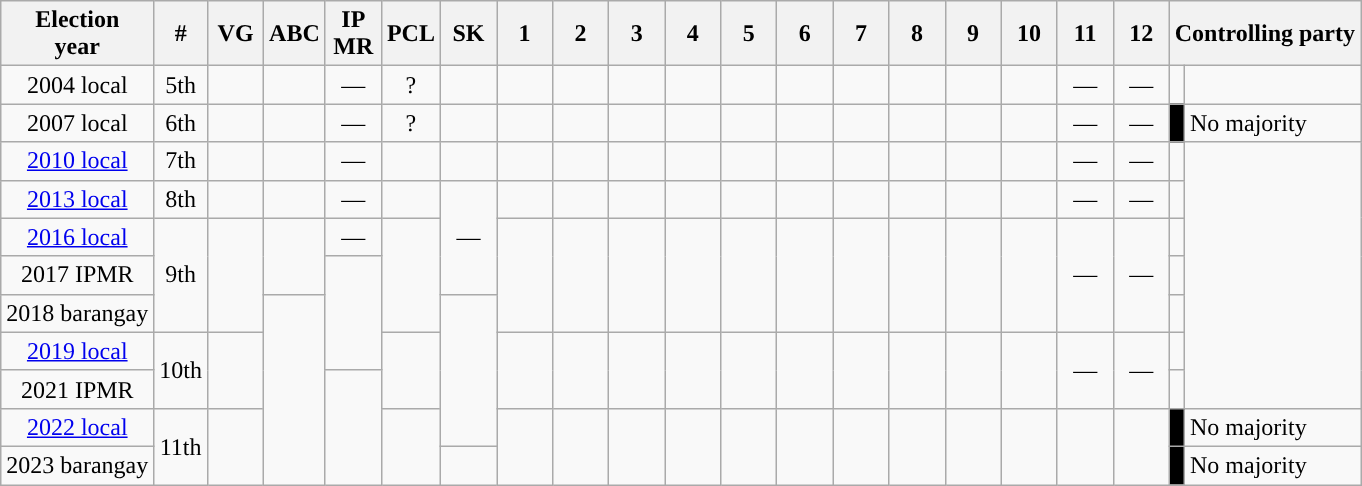<table class=wikitable style="text-align:center">
<tr>
<th>Election<br>year</th>
<th>#</th>
<th width="30px">VG</th>
<th width=30px>ABC</th>
<th width=30px>IP<br>MR</th>
<th width=30px>PCL</th>
<th width=30px>SK</th>
<th width=30px>1</th>
<th width=30px>2</th>
<th width=30px>3</th>
<th width=30px>4</th>
<th width=30px>5</th>
<th width=30px>6</th>
<th width=30px>7</th>
<th width=30px>8</th>
<th width=30px>9</th>
<th width=30px>10</th>
<th width=30px>11</th>
<th width=30px>12</th>
<th colspan=2>Controlling party</th>
</tr>
<tr>
<td>2004 local</td>
<td>5th</td>
<td bgcolor=></td>
<td bgcolor=></td>
<td>—</td>
<td>?</td>
<td bgcolor=></td>
<td bgcolor=></td>
<td bgcolor=></td>
<td bgcolor=></td>
<td bgcolor=></td>
<td bgcolor=></td>
<td bgcolor=></td>
<td bgcolor=></td>
<td bgcolor=></td>
<td bgcolor=></td>
<td bgcolor=></td>
<td>—</td>
<td>—</td>
<td></td>
</tr>
<tr>
<td>2007 local</td>
<td>6th</td>
<td bgcolor=></td>
<td bgcolor=></td>
<td>—</td>
<td>?</td>
<td bgcolor=></td>
<td bgcolor=></td>
<td bgcolor=></td>
<td bgcolor=></td>
<td bgcolor=></td>
<td bgcolor=></td>
<td bgcolor=></td>
<td bgcolor=></td>
<td bgcolor=></td>
<td bgcolor=></td>
<td bgcolor=></td>
<td>—</td>
<td>—</td>
<td bgcolor=black></td>
<td align=left>No majority</td>
</tr>
<tr>
<td><a href='#'>2010 local</a></td>
<td>7th</td>
<td bgcolor=></td>
<td bgcolor=></td>
<td>—</td>
<td bgcolor=></td>
<td bgcolor=></td>
<td bgcolor=></td>
<td bgcolor=></td>
<td bgcolor=></td>
<td bgcolor=></td>
<td bgcolor=></td>
<td bgcolor=></td>
<td bgcolor=></td>
<td bgcolor=></td>
<td bgcolor=></td>
<td bgcolor=></td>
<td>—</td>
<td>—</td>
<td></td>
</tr>
<tr>
<td><a href='#'>2013 local</a></td>
<td>8th</td>
<td bgcolor=></td>
<td bgcolor=></td>
<td>—</td>
<td bgcolor=></td>
<td rowspan=3>—</td>
<td bgcolor=></td>
<td bgcolor=></td>
<td bgcolor=></td>
<td bgcolor=></td>
<td bgcolor=></td>
<td bgcolor=></td>
<td bgcolor=></td>
<td bgcolor=></td>
<td bgcolor=></td>
<td bgcolor=></td>
<td>—</td>
<td>—</td>
<td></td>
</tr>
<tr>
<td><a href='#'>2016 local</a></td>
<td rowspan="3">9th</td>
<td rowspan=3 bgcolor=></td>
<td rowspan=2 bgcolor=></td>
<td>—</td>
<td rowspan=3 bgcolor=></td>
<td rowspan=3 bgcolor=></td>
<td rowspan=3 bgcolor=></td>
<td rowspan=3 bgcolor=></td>
<td rowspan=3 bgcolor=></td>
<td rowspan=3 bgcolor=></td>
<td rowspan=3 bgcolor=></td>
<td rowspan=3 bgcolor=></td>
<td rowspan=3 bgcolor=></td>
<td rowspan=3 bgcolor=></td>
<td rowspan=3 bgcolor=></td>
<td rowspan="3">—</td>
<td rowspan="3">—</td>
<td></td>
</tr>
<tr>
<td>2017 IPMR</td>
<td rowspan=3 bgcolor=></td>
<td></td>
</tr>
<tr>
<td>2018 barangay</td>
<td rowspan="5"></td>
<td rowspan="4"></td>
<td></td>
</tr>
<tr>
<td><a href='#'>2019 local</a></td>
<td rowspan="2">10th</td>
<td rowspan="2"></td>
<td rowspan="2"></td>
<td rowspan="2"></td>
<td rowspan="2"></td>
<td rowspan="2"></td>
<td rowspan="2"></td>
<td rowspan="2"></td>
<td rowspan="2"></td>
<td rowspan="2"></td>
<td rowspan="2"></td>
<td rowspan="2"></td>
<td rowspan="2"></td>
<td rowspan="2">—</td>
<td rowspan="2">—</td>
<td></td>
</tr>
<tr>
<td>2021 IPMR</td>
<td rowspan="3"></td>
<td></td>
</tr>
<tr>
<td><a href='#'>2022 local</a></td>
<td rowspan="2">11th</td>
<td rowspan="2" bgcolor=></td>
<td rowspan="2" bgcolor=></td>
<td rowspan="2" bgcolor=></td>
<td rowspan="2" bgcolor=></td>
<td rowspan="2" bgcolor=></td>
<td rowspan="2" bgcolor=></td>
<td rowspan="2" bgcolor=></td>
<td rowspan="2" bgcolor=></td>
<td rowspan="2" bgcolor=></td>
<td rowspan="2" bgcolor=></td>
<td rowspan="2" bgcolor=></td>
<td rowspan="2" bgcolor=></td>
<td rowspan="2" bgcolor=></td>
<td rowspan="2" bgcolor=></td>
<td bgcolor=black></td>
<td align=left>No majority</td>
</tr>
<tr>
<td>2023 barangay</td>
<td></td>
<td bgcolor=black></td>
<td align=left>No majority</td>
</tr>
</table>
